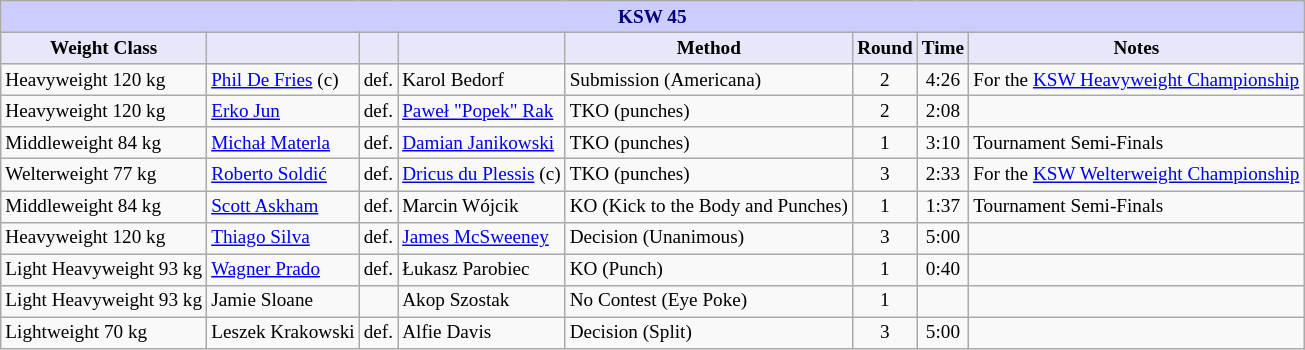<table class="wikitable" style="font-size: 80%;">
<tr>
<th colspan="8" style="background-color: #ccf; color: #000080; text-align: center;"><strong>KSW 45</strong></th>
</tr>
<tr>
<th colspan="1" style="background-color: #E6E8FA; color: #000000; text-align: center;">Weight Class</th>
<th colspan="1" style="background-color: #E6E8FA; color: #000000; text-align: center;"></th>
<th colspan="1" style="background-color: #E6E8FA; color: #000000; text-align: center;"></th>
<th colspan="1" style="background-color: #E6E8FA; color: #000000; text-align: center;"></th>
<th colspan="1" style="background-color: #E6E8FA; color: #000000; text-align: center;">Method</th>
<th colspan="1" style="background-color: #E6E8FA; color: #000000; text-align: center;">Round</th>
<th colspan="1" style="background-color: #E6E8FA; color: #000000; text-align: center;">Time</th>
<th colspan="1" style="background-color: #E6E8FA; color: #000000; text-align: center;">Notes</th>
</tr>
<tr>
<td>Heavyweight 120 kg</td>
<td> <a href='#'>Phil De Fries</a> (c)</td>
<td align=center>def.</td>
<td> Karol Bedorf</td>
<td>Submission (Americana)</td>
<td align=center>2</td>
<td align=center>4:26</td>
<td>For the <a href='#'>KSW Heavyweight Championship</a></td>
</tr>
<tr>
<td>Heavyweight 120 kg</td>
<td> <a href='#'>Erko Jun</a></td>
<td>def.</td>
<td> <a href='#'>Paweł "Popek" Rak</a></td>
<td>TKO (punches)</td>
<td align=center>2</td>
<td align=center>2:08</td>
<td></td>
</tr>
<tr>
<td>Middleweight 84 kg</td>
<td> <a href='#'>Michał Materla</a></td>
<td align=center>def.</td>
<td> <a href='#'>Damian Janikowski</a></td>
<td>TKO (punches)</td>
<td align=center>1</td>
<td align=center>3:10</td>
<td>Tournament Semi-Finals</td>
</tr>
<tr>
<td>Welterweight 77 kg</td>
<td> <a href='#'>Roberto Soldić</a></td>
<td>def.</td>
<td> <a href='#'>Dricus du Plessis</a> (c)</td>
<td>TKO (punches)</td>
<td align=center>3</td>
<td align=center>2:33</td>
<td>For the <a href='#'>KSW Welterweight Championship</a></td>
</tr>
<tr>
<td>Middleweight 84 kg</td>
<td> <a href='#'>Scott Askham</a></td>
<td>def.</td>
<td> Marcin Wójcik</td>
<td>KO (Kick to the Body and Punches)</td>
<td align=center>1</td>
<td align=center>1:37</td>
<td>Tournament Semi-Finals</td>
</tr>
<tr>
<td>Heavyweight 120 kg</td>
<td> <a href='#'>Thiago Silva</a></td>
<td>def.</td>
<td> <a href='#'>James McSweeney</a></td>
<td>Decision (Unanimous)</td>
<td align=center>3</td>
<td align=center>5:00</td>
<td></td>
</tr>
<tr>
<td>Light Heavyweight 93 kg</td>
<td> <a href='#'>Wagner Prado</a></td>
<td align=center>def.</td>
<td> Łukasz Parobiec</td>
<td>KO (Punch)</td>
<td align=center>1</td>
<td align=center>0:40</td>
<td></td>
</tr>
<tr>
<td>Light Heavyweight 93 kg</td>
<td> Jamie Sloane</td>
<td></td>
<td> Akop Szostak</td>
<td>No Contest (Eye Poke)</td>
<td align=center>1</td>
<td align=center></td>
<td></td>
</tr>
<tr>
<td>Lightweight 70 kg</td>
<td> Leszek Krakowski</td>
<td>def.</td>
<td> Alfie Davis</td>
<td>Decision (Split)</td>
<td align=center>3</td>
<td align=center>5:00</td>
<td></td>
</tr>
</table>
